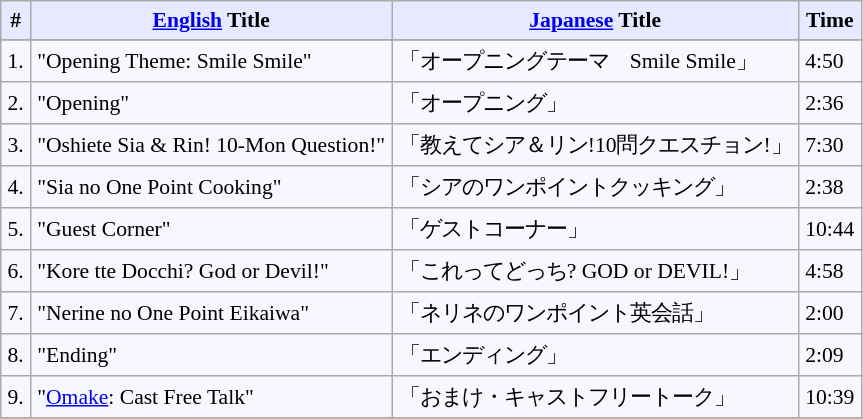<table border="" cellpadding="4" cellspacing="0" style="border: 1px #aaaaaa solid; border-collapse: collapse; padding: 0.2em; margin: 1em 1em 1em 0; background: #f7f8ff; font-size:0.9em">
<tr valign="middle" bgcolor="#e6e9ff">
<th rowspan="1">#</th>
<th rowspan="1"><a href='#'>English</a> Title</th>
<th colspan="1"><a href='#'>Japanese</a> Title</th>
<th rowspan="1">Time</th>
</tr>
<tr bgcolor="#e6e9ff">
</tr>
<tr>
<td>1.</td>
<td>"Opening Theme: Smile Smile"</td>
<td>「オープニングテーマ　Smile Smile」</td>
<td>4:50</td>
</tr>
<tr>
<td>2.</td>
<td>"Opening"</td>
<td>「オープニング」</td>
<td>2:36</td>
</tr>
<tr>
<td>3.</td>
<td>"Oshiete Sia & Rin! 10-Mon Question!"</td>
<td>「教えてシア＆リン!10問クエスチョン!」</td>
<td>7:30</td>
</tr>
<tr>
<td>4.</td>
<td>"Sia no One Point Cooking"</td>
<td>「シアのワンポイントクッキング」</td>
<td>2:38</td>
</tr>
<tr>
<td>5.</td>
<td>"Guest Corner"</td>
<td>「ゲストコーナー」</td>
<td>10:44</td>
</tr>
<tr>
<td>6.</td>
<td>"Kore tte Docchi? God or Devil!"</td>
<td>「これってどっち? GOD or DEVIL!」</td>
<td>4:58</td>
</tr>
<tr>
<td>7.</td>
<td>"Nerine no One Point Eikaiwa"</td>
<td>「ネリネのワンポイント英会話」</td>
<td>2:00</td>
</tr>
<tr>
<td>8.</td>
<td>"Ending"</td>
<td>「エンディング」</td>
<td>2:09</td>
</tr>
<tr>
<td>9.</td>
<td>"<a href='#'>Omake</a>: Cast Free Talk"</td>
<td>「おまけ・キャストフリートーク」</td>
<td>10:39</td>
</tr>
<tr>
</tr>
</table>
